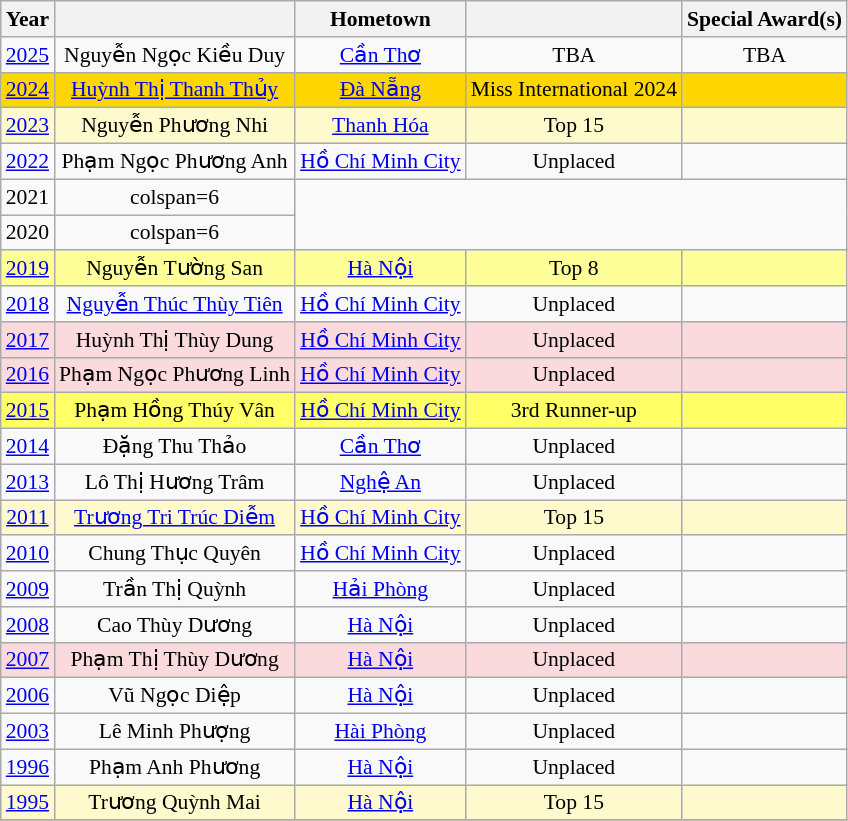<table class="wikitable " style="font-size: 90%; text-align:center;">
<tr>
<th>Year</th>
<th></th>
<th>Hometown</th>
<th></th>
<th>Special Award(s)</th>
</tr>
<tr>
<td><a href='#'>2025</a></td>
<td>Nguyễn Ngọc Kiều Duy</td>
<td><a href='#'>Cần Thơ</a></td>
<td>TBA</td>
<td>TBA</td>
</tr>
<tr style="background-color:gold;">
<td><a href='#'>2024</a></td>
<td><a href='#'>Huỳnh Thị Thanh Thủy</a></td>
<td><a href='#'>Đà Nẵng</a></td>
<td>Miss International 2024</td>
<td></td>
</tr>
<tr style="background-color:#FFFACD;">
<td><a href='#'>2023</a></td>
<td>Nguyễn Phương Nhi</td>
<td><a href='#'>Thanh Hóa</a></td>
<td>Top 15</td>
<td style="background:;"></td>
</tr>
<tr>
<td><a href='#'>2022</a></td>
<td>Phạm Ngọc Phương Anh</td>
<td><a href='#'>Hồ Chí Minh City</a></td>
<td>Unplaced</td>
<td></td>
</tr>
<tr>
<td>2021</td>
<td>colspan=6 </td>
</tr>
<tr>
<td>2020</td>
<td>colspan=6 </td>
</tr>
<tr style="background-color:#FFFF99;">
<td><a href='#'>2019</a></td>
<td>Nguyễn Tường San</td>
<td><a href='#'>Hà Nội</a></td>
<td>Top 8</td>
<td style="background:;"></td>
</tr>
<tr>
<td><a href='#'>2018</a></td>
<td><a href='#'>Nguyễn Thúc Thùy Tiên</a></td>
<td><a href='#'>Hồ Chí Minh City</a></td>
<td>Unplaced</td>
<td></td>
</tr>
<tr style="background-color:#FADADD;">
<td><a href='#'>2017</a></td>
<td>Huỳnh Thị Thùy Dung</td>
<td><a href='#'>Hồ Chí Minh City</a></td>
<td>Unplaced</td>
<td style="background:;"></td>
</tr>
<tr style="background-color:#FADADD;">
<td><a href='#'>2016</a></td>
<td>Phạm Ngọc Phương Linh</td>
<td><a href='#'>Hồ Chí Minh City</a></td>
<td>Unplaced</td>
<td style="background:;"></td>
</tr>
<tr style="background-color:#FFFF66;">
<td><a href='#'>2015</a></td>
<td>Phạm Hồng Thúy Vân</td>
<td><a href='#'>Hồ Chí Minh City</a></td>
<td>3rd Runner-up</td>
<td></td>
</tr>
<tr>
<td><a href='#'>2014</a></td>
<td>Đặng Thu Thảo</td>
<td><a href='#'>Cần Thơ</a></td>
<td>Unplaced</td>
<td></td>
</tr>
<tr>
<td><a href='#'>2013</a></td>
<td>Lô Thị Hương Trâm</td>
<td><a href='#'>Nghệ An</a></td>
<td>Unplaced</td>
<td></td>
</tr>
<tr style="background-color:#FFFACD;">
<td><a href='#'>2011</a></td>
<td><a href='#'>Trương Tri Trúc Diễm</a></td>
<td><a href='#'>Hồ Chí Minh City</a></td>
<td>Top 15</td>
<td></td>
</tr>
<tr>
<td><a href='#'>2010</a></td>
<td>Chung Thục Quyên</td>
<td><a href='#'>Hồ Chí Minh City</a></td>
<td>Unplaced</td>
<td></td>
</tr>
<tr>
<td><a href='#'>2009</a></td>
<td>Trần Thị Quỳnh</td>
<td><a href='#'>Hải Phòng</a></td>
<td>Unplaced</td>
<td></td>
</tr>
<tr>
<td><a href='#'>2008</a></td>
<td>Cao Thùy Dương</td>
<td><a href='#'>Hà Nội</a></td>
<td>Unplaced</td>
<td></td>
</tr>
<tr style="background-color:#FADADD;">
<td><a href='#'>2007</a></td>
<td>Phạm Thị Thùy Dương</td>
<td><a href='#'>Hà Nội</a></td>
<td>Unplaced</td>
<td style="background:;"></td>
</tr>
<tr>
<td><a href='#'>2006</a></td>
<td>Vũ Ngọc Diệp</td>
<td><a href='#'>Hà Nội</a></td>
<td>Unplaced</td>
<td></td>
</tr>
<tr>
<td><a href='#'>2003</a></td>
<td>Lê Minh Phượng</td>
<td><a href='#'>Hài Phòng</a></td>
<td>Unplaced</td>
<td></td>
</tr>
<tr>
<td><a href='#'>1996</a></td>
<td>Phạm Anh Phương</td>
<td><a href='#'>Hà Nội</a></td>
<td>Unplaced</td>
<td></td>
</tr>
<tr style="background-color:#FFFACD;">
<td><a href='#'>1995</a></td>
<td>Trương Quỳnh Mai</td>
<td><a href='#'>Hà Nội</a></td>
<td>Top 15</td>
<td style="background:;"></td>
</tr>
<tr>
</tr>
</table>
